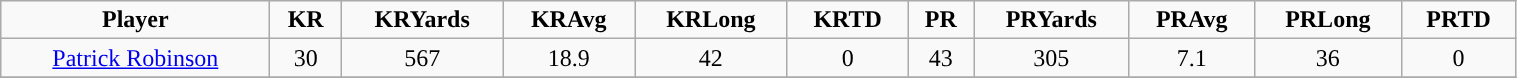<table class="wikitable" width="80%">
<tr align="center">
<td><strong>Player</strong></td>
<td><strong>KR</strong></td>
<td><strong>KRYards</strong></td>
<td><strong>KRAvg</strong></td>
<td><strong>KRLong</strong></td>
<td><strong>KRTD</strong></td>
<td><strong>PR</strong></td>
<td><strong>PRYards</strong></td>
<td><strong>PRAvg</strong></td>
<td><strong>PRLong</strong></td>
<td><strong>PRTD</strong></td>
</tr>
<tr align="center" bgcolor="">
<td><a href='#'>Patrick Robinson</a></td>
<td>30</td>
<td>567</td>
<td>18.9</td>
<td>42</td>
<td>0</td>
<td>43</td>
<td>305</td>
<td>7.1</td>
<td>36</td>
<td>0</td>
</tr>
<tr align="center" bgcolor="">
</tr>
</table>
